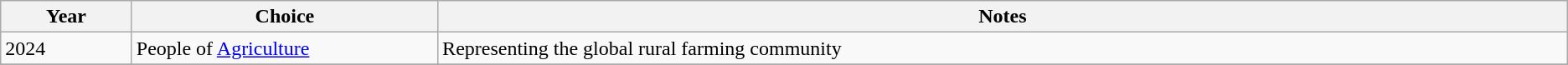<table class="wikitable unsortable plainrowheaders">
<tr>
<th scope="col" width="2%">Year</th>
<th scope="col" width="5%">Choice</th>
<th scope="col" width="20%">Notes</th>
</tr>
<tr>
<td>2024</td>
<td>People of <a href='#'>Agriculture</a></td>
<td>Representing the global rural farming community</td>
</tr>
<tr>
</tr>
</table>
